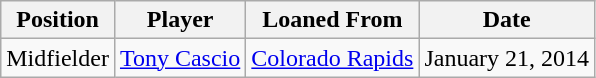<table class="wikitable">
<tr>
<th>Position</th>
<th>Player</th>
<th>Loaned From</th>
<th>Date</th>
</tr>
<tr>
<td>Midfielder</td>
<td><a href='#'>Tony Cascio</a></td>
<td><a href='#'>Colorado Rapids</a></td>
<td>January 21, 2014</td>
</tr>
</table>
